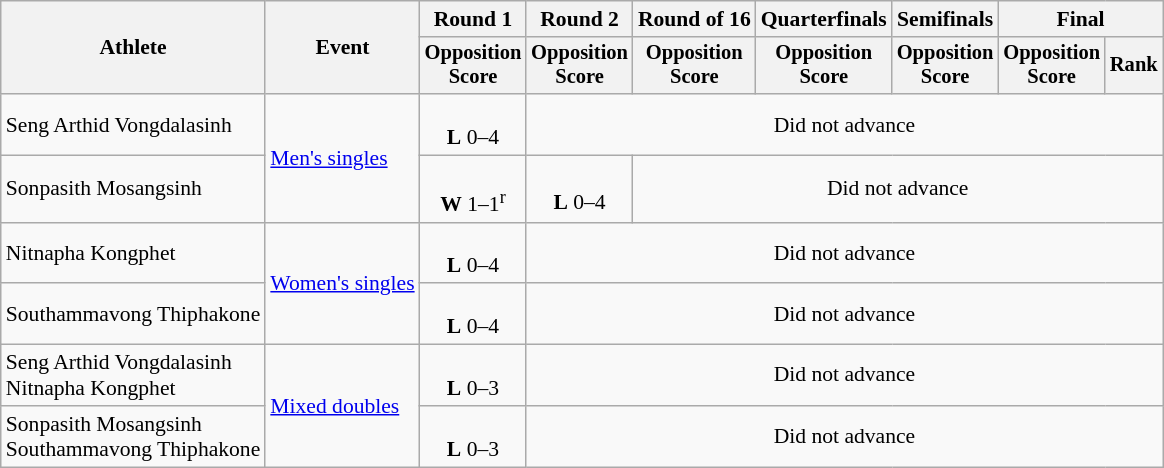<table class=wikitable style="font-size:90%; text-align:center;">
<tr>
<th rowspan="2">Athlete</th>
<th rowspan="2">Event</th>
<th>Round 1</th>
<th>Round 2</th>
<th>Round of 16</th>
<th>Quarterfinals</th>
<th>Semifinals</th>
<th colspan=2>Final</th>
</tr>
<tr style="font-size:95%">
<th>Opposition<br>Score</th>
<th>Opposition<br>Score</th>
<th>Opposition<br>Score</th>
<th>Opposition<br>Score</th>
<th>Opposition<br>Score</th>
<th>Opposition<br>Score</th>
<th>Rank</th>
</tr>
<tr>
<td align=left>Seng Arthid Vongdalasinh</td>
<td align=left rowspan=2><a href='#'>Men's singles</a></td>
<td><br><strong>L</strong> 0–4</td>
<td colspan=6>Did not advance</td>
</tr>
<tr>
<td align=left>Sonpasith Mosangsinh</td>
<td><br><strong>W</strong> 1–1<sup>r</sup></td>
<td><br><strong>L</strong> 0–4</td>
<td colspan=5>Did not advance</td>
</tr>
<tr>
<td align=left>Nitnapha Kongphet</td>
<td align=left rowspan=2><a href='#'>Women's singles</a></td>
<td><br><strong>L</strong> 0–4</td>
<td colspan=6>Did not advance</td>
</tr>
<tr>
<td align=left>Southammavong Thiphakone</td>
<td><br><strong>L</strong> 0–4</td>
<td colspan=6>Did not advance</td>
</tr>
<tr>
<td align=left>Seng Arthid Vongdalasinh<br>Nitnapha Kongphet</td>
<td align=left rowspan=2><a href='#'>Mixed doubles</a></td>
<td><br><strong>L</strong> 0–3</td>
<td colspan=6>Did not advance</td>
</tr>
<tr>
<td align=left>Sonpasith Mosangsinh<br>Southammavong Thiphakone</td>
<td><br><strong>L</strong> 0–3</td>
<td colspan=6>Did not advance</td>
</tr>
</table>
